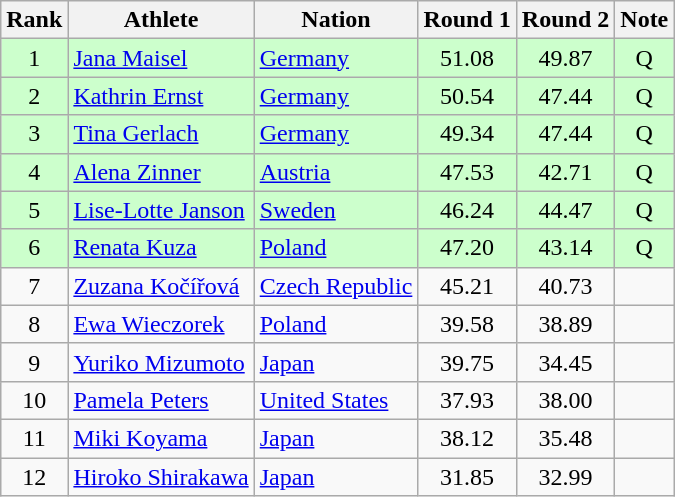<table class="wikitable sortable" style="text-align:center">
<tr>
<th>Rank</th>
<th>Athlete</th>
<th>Nation</th>
<th>Round 1</th>
<th>Round 2</th>
<th>Note</th>
</tr>
<tr bgcolor=ccffcc>
<td>1</td>
<td align=left><a href='#'>Jana Maisel</a></td>
<td align=left> <a href='#'>Germany</a></td>
<td>51.08</td>
<td>49.87</td>
<td>Q</td>
</tr>
<tr bgcolor=ccffcc>
<td>2</td>
<td align=left><a href='#'>Kathrin Ernst</a></td>
<td align=left> <a href='#'>Germany</a></td>
<td>50.54</td>
<td>47.44</td>
<td>Q</td>
</tr>
<tr bgcolor=ccffcc>
<td>3</td>
<td align=left><a href='#'>Tina Gerlach</a></td>
<td align=left> <a href='#'>Germany</a></td>
<td>49.34</td>
<td>47.44</td>
<td>Q</td>
</tr>
<tr bgcolor=ccffcc>
<td>4</td>
<td align=left><a href='#'>Alena Zinner</a></td>
<td align=left> <a href='#'>Austria</a></td>
<td>47.53</td>
<td>42.71</td>
<td>Q</td>
</tr>
<tr bgcolor=ccffcc>
<td>5</td>
<td align=left><a href='#'>Lise-Lotte Janson</a></td>
<td align=left> <a href='#'>Sweden</a></td>
<td>46.24</td>
<td>44.47</td>
<td>Q</td>
</tr>
<tr bgcolor=ccffcc>
<td>6</td>
<td align=left><a href='#'>Renata Kuza</a></td>
<td align=left> <a href='#'>Poland</a></td>
<td>47.20</td>
<td>43.14</td>
<td>Q</td>
</tr>
<tr>
<td>7</td>
<td align=left><a href='#'>Zuzana Kočířová</a></td>
<td align=left> <a href='#'>Czech Republic</a></td>
<td>45.21</td>
<td>40.73</td>
<td></td>
</tr>
<tr>
<td>8</td>
<td align=left><a href='#'>Ewa Wieczorek</a></td>
<td align=left> <a href='#'>Poland</a></td>
<td>39.58</td>
<td>38.89</td>
<td></td>
</tr>
<tr>
<td>9</td>
<td align=left><a href='#'>Yuriko Mizumoto</a></td>
<td align=left> <a href='#'>Japan</a></td>
<td>39.75</td>
<td>34.45</td>
<td></td>
</tr>
<tr>
<td>10</td>
<td align=left><a href='#'>Pamela Peters</a></td>
<td align=left> <a href='#'>United States</a></td>
<td>37.93</td>
<td>38.00</td>
<td></td>
</tr>
<tr>
<td>11</td>
<td align=left><a href='#'>Miki Koyama</a></td>
<td align=left> <a href='#'>Japan</a></td>
<td>38.12</td>
<td>35.48</td>
<td></td>
</tr>
<tr>
<td>12</td>
<td align=left><a href='#'>Hiroko Shirakawa</a></td>
<td align=left> <a href='#'>Japan</a></td>
<td>31.85</td>
<td>32.99</td>
<td></td>
</tr>
</table>
